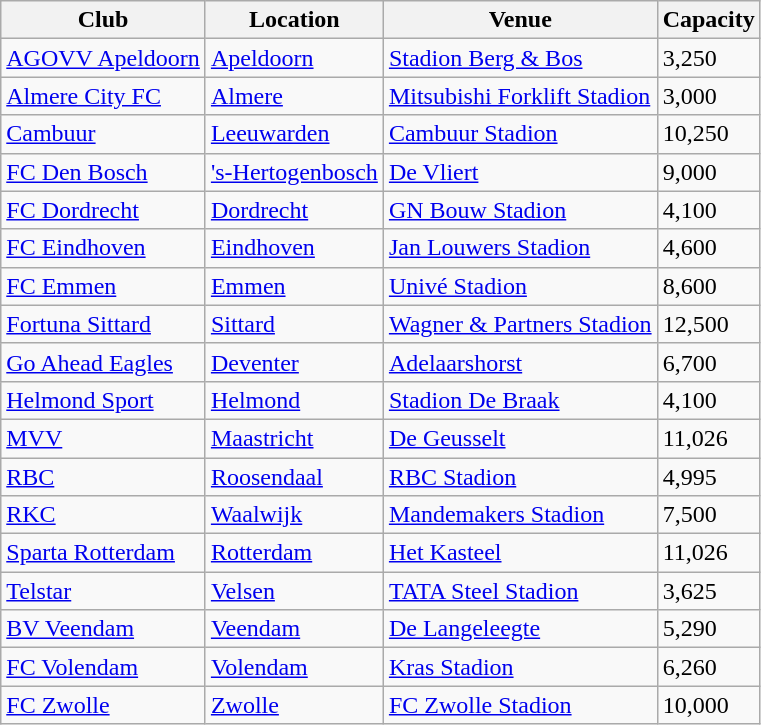<table class="wikitable sortable">
<tr>
<th>Club</th>
<th>Location</th>
<th>Venue</th>
<th>Capacity</th>
</tr>
<tr>
<td><a href='#'>AGOVV Apeldoorn</a></td>
<td><a href='#'>Apeldoorn</a></td>
<td><a href='#'>Stadion Berg & Bos</a></td>
<td>3,250</td>
</tr>
<tr>
<td><a href='#'>Almere City FC</a></td>
<td><a href='#'>Almere</a></td>
<td><a href='#'>Mitsubishi Forklift Stadion</a></td>
<td>3,000</td>
</tr>
<tr>
<td><a href='#'>Cambuur</a></td>
<td><a href='#'>Leeuwarden</a></td>
<td><a href='#'>Cambuur Stadion</a></td>
<td>10,250</td>
</tr>
<tr>
<td><a href='#'>FC Den Bosch</a></td>
<td><a href='#'>'s-Hertogenbosch</a></td>
<td><a href='#'>De Vliert</a></td>
<td>9,000</td>
</tr>
<tr>
<td><a href='#'>FC Dordrecht</a></td>
<td><a href='#'>Dordrecht</a></td>
<td><a href='#'>GN Bouw Stadion</a></td>
<td>4,100</td>
</tr>
<tr>
<td><a href='#'>FC Eindhoven</a></td>
<td><a href='#'>Eindhoven</a></td>
<td><a href='#'>Jan Louwers Stadion</a></td>
<td>4,600</td>
</tr>
<tr>
<td><a href='#'>FC Emmen</a></td>
<td><a href='#'>Emmen</a></td>
<td><a href='#'>Univé Stadion</a></td>
<td>8,600</td>
</tr>
<tr>
<td><a href='#'>Fortuna Sittard</a></td>
<td><a href='#'>Sittard</a></td>
<td><a href='#'>Wagner & Partners Stadion</a></td>
<td>12,500</td>
</tr>
<tr>
<td><a href='#'>Go Ahead Eagles</a></td>
<td><a href='#'>Deventer</a></td>
<td><a href='#'>Adelaarshorst</a></td>
<td>6,700</td>
</tr>
<tr>
<td><a href='#'>Helmond Sport</a></td>
<td><a href='#'>Helmond</a></td>
<td><a href='#'>Stadion De Braak</a></td>
<td>4,100</td>
</tr>
<tr>
<td><a href='#'>MVV</a></td>
<td><a href='#'>Maastricht</a></td>
<td><a href='#'>De Geusselt</a></td>
<td>11,026</td>
</tr>
<tr>
<td><a href='#'>RBC</a></td>
<td><a href='#'>Roosendaal</a></td>
<td><a href='#'>RBC Stadion</a></td>
<td>4,995</td>
</tr>
<tr>
<td><a href='#'>RKC</a></td>
<td><a href='#'>Waalwijk</a></td>
<td><a href='#'>Mandemakers Stadion</a></td>
<td>7,500</td>
</tr>
<tr>
<td><a href='#'>Sparta Rotterdam</a></td>
<td><a href='#'>Rotterdam</a></td>
<td><a href='#'>Het Kasteel</a></td>
<td>11,026</td>
</tr>
<tr>
<td><a href='#'>Telstar</a></td>
<td><a href='#'>Velsen</a></td>
<td><a href='#'>TATA Steel Stadion</a></td>
<td>3,625</td>
</tr>
<tr>
<td><a href='#'>BV Veendam</a></td>
<td><a href='#'>Veendam</a></td>
<td><a href='#'>De Langeleegte</a></td>
<td>5,290</td>
</tr>
<tr>
<td><a href='#'>FC Volendam</a></td>
<td><a href='#'>Volendam</a></td>
<td><a href='#'>Kras Stadion</a></td>
<td>6,260</td>
</tr>
<tr>
<td><a href='#'>FC Zwolle</a></td>
<td><a href='#'>Zwolle</a></td>
<td><a href='#'>FC Zwolle Stadion</a></td>
<td>10,000</td>
</tr>
</table>
